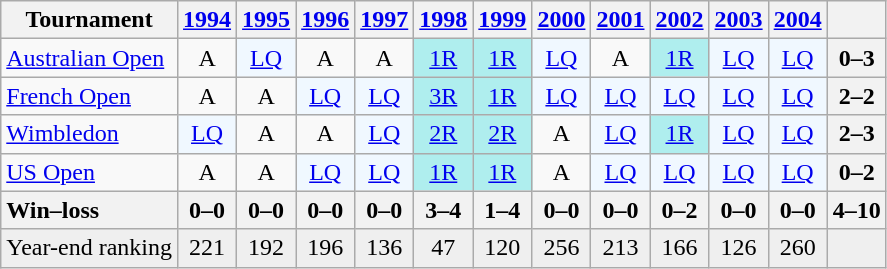<table class=wikitable style=text-align:center>
<tr>
<th>Tournament</th>
<th><a href='#'>1994</a></th>
<th><a href='#'>1995</a></th>
<th><a href='#'>1996</a></th>
<th><a href='#'>1997</a></th>
<th><a href='#'>1998</a></th>
<th><a href='#'>1999</a></th>
<th><a href='#'>2000</a></th>
<th><a href='#'>2001</a></th>
<th><a href='#'>2002</a></th>
<th><a href='#'>2003</a></th>
<th><a href='#'>2004</a></th>
<th></th>
</tr>
<tr>
<td align=left><a href='#'>Australian Open</a></td>
<td>A</td>
<td style="background:#f0f8ff;"><a href='#'>LQ</a></td>
<td>A</td>
<td>A</td>
<td style="background:#afeeee;"><a href='#'>1R</a></td>
<td style="background:#afeeee;"><a href='#'>1R</a></td>
<td style="background:#f0f8ff;"><a href='#'>LQ</a></td>
<td>A</td>
<td style="background:#afeeee;"><a href='#'>1R</a></td>
<td style="background:#f0f8ff;"><a href='#'>LQ</a></td>
<td style="background:#f0f8ff;"><a href='#'>LQ</a></td>
<th>0–3</th>
</tr>
<tr>
<td align=left><a href='#'>French Open</a></td>
<td>A</td>
<td>A</td>
<td style="background:#f0f8ff;"><a href='#'>LQ</a></td>
<td style="background:#f0f8ff;"><a href='#'>LQ</a></td>
<td style="background:#afeeee;"><a href='#'>3R</a></td>
<td style="background:#afeeee;"><a href='#'>1R</a></td>
<td style="background:#f0f8ff;"><a href='#'>LQ</a></td>
<td style="background:#f0f8ff;"><a href='#'>LQ</a></td>
<td style="background:#f0f8ff;"><a href='#'>LQ</a></td>
<td style="background:#f0f8ff;"><a href='#'>LQ</a></td>
<td style="background:#f0f8ff;"><a href='#'>LQ</a></td>
<th>2–2</th>
</tr>
<tr>
<td align=left><a href='#'>Wimbledon</a></td>
<td style="background:#f0f8ff;"><a href='#'>LQ</a></td>
<td>A</td>
<td>A</td>
<td style="background:#f0f8ff;"><a href='#'>LQ</a></td>
<td style="background:#afeeee;"><a href='#'>2R</a></td>
<td style="background:#afeeee;"><a href='#'>2R</a></td>
<td>A</td>
<td style="background:#f0f8ff;"><a href='#'>LQ</a></td>
<td style="background:#afeeee;"><a href='#'>1R</a></td>
<td style="background:#f0f8ff;"><a href='#'>LQ</a></td>
<td style="background:#f0f8ff;"><a href='#'>LQ</a></td>
<th>2–3</th>
</tr>
<tr>
<td align=left><a href='#'>US Open</a></td>
<td>A</td>
<td>A</td>
<td style="background:#f0f8ff;"><a href='#'>LQ</a></td>
<td style="background:#f0f8ff;"><a href='#'>LQ</a></td>
<td style="background:#afeeee;"><a href='#'>1R</a></td>
<td style="background:#afeeee;"><a href='#'>1R</a></td>
<td>A</td>
<td style="background:#f0f8ff;"><a href='#'>LQ</a></td>
<td style="background:#f0f8ff;"><a href='#'>LQ</a></td>
<td style="background:#f0f8ff;"><a href='#'>LQ</a></td>
<td style="background:#f0f8ff;"><a href='#'>LQ</a></td>
<th>0–2</th>
</tr>
<tr>
<th style=text-align:left>Win–loss</th>
<th>0–0</th>
<th>0–0</th>
<th>0–0</th>
<th>0–0</th>
<th>3–4</th>
<th>1–4</th>
<th>0–0</th>
<th>0–0</th>
<th>0–2</th>
<th>0–0</th>
<th>0–0</th>
<th>4–10</th>
</tr>
<tr style="background:#efefef;">
<td align=left>Year-end ranking</td>
<td>221</td>
<td>192</td>
<td>196</td>
<td>136</td>
<td>47</td>
<td>120</td>
<td>256</td>
<td>213</td>
<td>166</td>
<td>126</td>
<td>260</td>
<td></td>
</tr>
</table>
